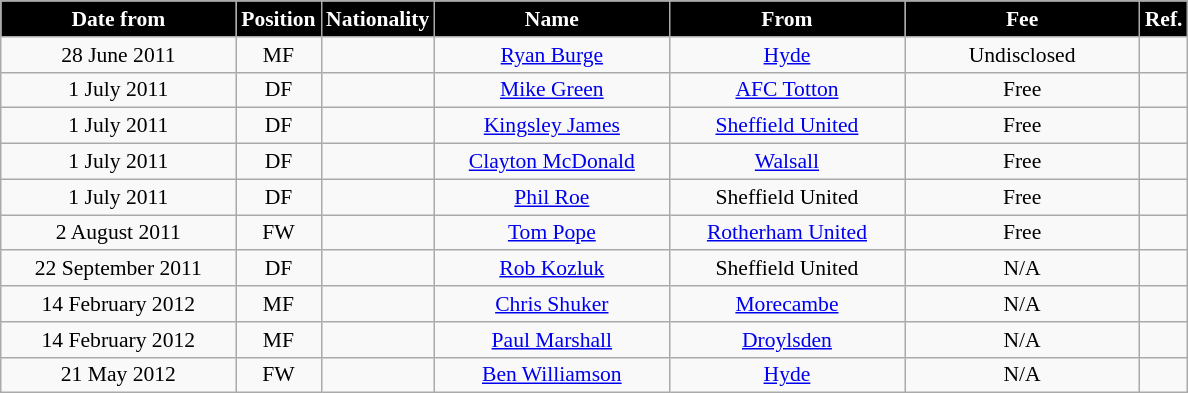<table class="wikitable" style="text-align:center; font-size:90%; ">
<tr>
<th style="background:#000000; color:#FFFFFF; width:150px;">Date from</th>
<th style="background:#000000; color:#FFFFFF; width:50px;">Position</th>
<th style="background:#000000; color:#FFFFFF; width:50px;">Nationality</th>
<th style="background:#000000; color:#FFFFFF; width:150px;">Name</th>
<th style="background:#000000; color:#FFFFFF; width:150px;">From</th>
<th style="background:#000000; color:#FFFFFF; width:150px;">Fee</th>
<th style="background:#000000; color:#FFFFFF; width:25px;">Ref.</th>
</tr>
<tr>
<td>28 June 2011</td>
<td>MF</td>
<td></td>
<td><a href='#'>Ryan Burge</a></td>
<td><a href='#'>Hyde</a></td>
<td>Undisclosed</td>
<td></td>
</tr>
<tr>
<td>1 July 2011</td>
<td>DF</td>
<td></td>
<td><a href='#'>Mike Green</a></td>
<td><a href='#'>AFC Totton</a></td>
<td>Free</td>
<td></td>
</tr>
<tr>
<td>1 July 2011</td>
<td>DF</td>
<td></td>
<td><a href='#'>Kingsley James</a></td>
<td><a href='#'>Sheffield United</a></td>
<td>Free</td>
<td></td>
</tr>
<tr>
<td>1 July 2011</td>
<td>DF</td>
<td></td>
<td><a href='#'>Clayton McDonald</a></td>
<td><a href='#'>Walsall</a></td>
<td>Free</td>
<td></td>
</tr>
<tr>
<td>1 July 2011</td>
<td>DF</td>
<td></td>
<td><a href='#'>Phil Roe</a></td>
<td>Sheffield United</td>
<td>Free</td>
<td></td>
</tr>
<tr>
<td>2 August 2011</td>
<td>FW</td>
<td></td>
<td><a href='#'>Tom Pope</a></td>
<td><a href='#'>Rotherham United</a></td>
<td>Free</td>
<td></td>
</tr>
<tr>
<td>22 September 2011</td>
<td>DF</td>
<td></td>
<td><a href='#'>Rob Kozluk</a></td>
<td>Sheffield United</td>
<td>N/A</td>
<td></td>
</tr>
<tr>
<td>14 February 2012</td>
<td>MF</td>
<td></td>
<td><a href='#'>Chris Shuker</a></td>
<td><a href='#'>Morecambe</a></td>
<td>N/A</td>
<td></td>
</tr>
<tr>
<td>14 February 2012</td>
<td>MF</td>
<td></td>
<td><a href='#'>Paul Marshall</a></td>
<td><a href='#'>Droylsden</a></td>
<td>N/A</td>
<td></td>
</tr>
<tr>
<td>21 May 2012</td>
<td>FW</td>
<td></td>
<td><a href='#'>Ben Williamson</a></td>
<td><a href='#'>Hyde</a></td>
<td>N/A</td>
<td></td>
</tr>
</table>
